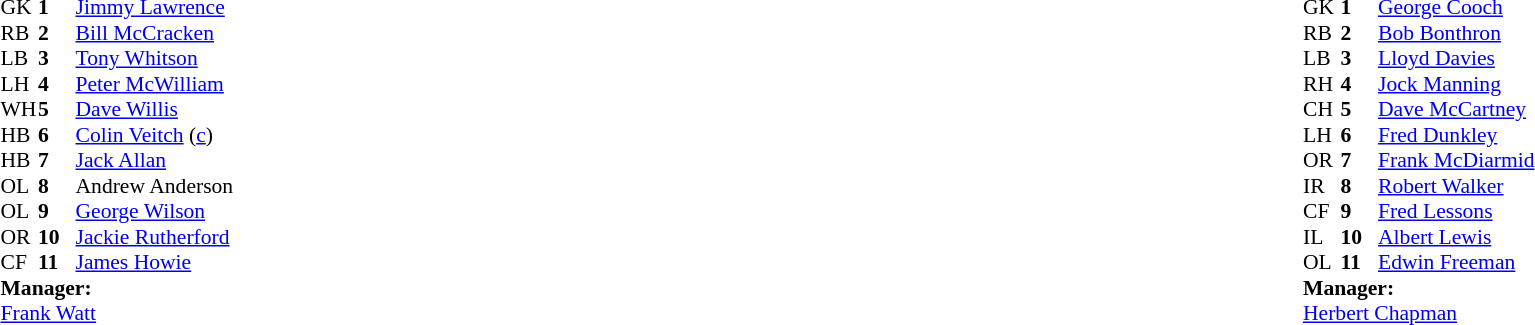<table width="100%">
<tr>
<td valign="top" width="50%"><br><table style="font-size: 90%" cellspacing="0" cellpadding="0">
<tr>
<td colspan="4"></td>
</tr>
<tr>
<th width="25"></th>
<th width="25"></th>
</tr>
<tr>
<td>GK</td>
<td><strong>1</strong></td>
<td> <a href='#'>Jimmy Lawrence</a></td>
</tr>
<tr>
<td>RB</td>
<td><strong>2</strong></td>
<td> <a href='#'>Bill McCracken</a></td>
</tr>
<tr>
<td>LB</td>
<td><strong>3</strong></td>
<td> <a href='#'>Tony Whitson</a></td>
</tr>
<tr>
<td>LH</td>
<td><strong>4</strong></td>
<td> <a href='#'>Peter McWilliam</a></td>
</tr>
<tr>
<td>WH</td>
<td><strong>5</strong></td>
<td> <a href='#'>Dave Willis</a></td>
</tr>
<tr>
<td>HB</td>
<td><strong>6</strong></td>
<td> <a href='#'>Colin Veitch</a> (<a href='#'>c</a>)</td>
</tr>
<tr>
<td>HB</td>
<td><strong>7</strong></td>
<td> <a href='#'>Jack Allan</a></td>
</tr>
<tr>
<td>OL</td>
<td><strong>8</strong></td>
<td> Andrew Anderson</td>
</tr>
<tr>
<td>OL</td>
<td><strong>9</strong></td>
<td> <a href='#'>George Wilson</a></td>
</tr>
<tr>
<td>OR</td>
<td><strong>10</strong></td>
<td> <a href='#'>Jackie Rutherford</a></td>
</tr>
<tr>
<td>CF</td>
<td><strong>11</strong></td>
<td> <a href='#'>James Howie</a></td>
</tr>
<tr>
<td colspan=4><strong>Manager:</strong></td>
</tr>
<tr>
<td colspan="4"> <a href='#'>Frank Watt</a></td>
</tr>
</table>
</td>
<td valign="top"></td>
<td valign="top" width="50%"><br><table style="font-size: 90%" cellspacing="0" cellpadding="0" align=center>
<tr>
<td colspan="4"></td>
</tr>
<tr>
<th width="25"></th>
<th width="25"></th>
</tr>
<tr>
<td>GK</td>
<td><strong>1</strong></td>
<td> <a href='#'>George Cooch</a></td>
</tr>
<tr>
<td>RB</td>
<td><strong>2</strong></td>
<td> <a href='#'>Bob Bonthron</a></td>
</tr>
<tr>
<td>LB</td>
<td><strong>3</strong></td>
<td> <a href='#'>Lloyd Davies</a></td>
</tr>
<tr>
<td>RH</td>
<td><strong>4</strong></td>
<td> <a href='#'>Jock Manning</a></td>
</tr>
<tr>
<td>CH</td>
<td><strong>5</strong></td>
<td> <a href='#'>Dave McCartney</a></td>
</tr>
<tr>
<td>LH</td>
<td><strong>6</strong></td>
<td> <a href='#'>Fred Dunkley</a></td>
</tr>
<tr>
<td>OR</td>
<td><strong>7</strong></td>
<td> <a href='#'>Frank McDiarmid</a></td>
</tr>
<tr>
<td>IR</td>
<td><strong>8</strong></td>
<td> <a href='#'>Robert Walker</a></td>
</tr>
<tr>
<td>CF</td>
<td><strong>9</strong></td>
<td> <a href='#'>Fred Lessons</a></td>
</tr>
<tr>
<td>IL</td>
<td><strong>10</strong></td>
<td> <a href='#'>Albert Lewis</a></td>
</tr>
<tr>
<td>OL</td>
<td><strong>11</strong></td>
<td> <a href='#'>Edwin Freeman</a></td>
</tr>
<tr>
<td colspan=4><strong>Manager:</strong></td>
</tr>
<tr>
<td colspan="4"> <a href='#'>Herbert Chapman</a></td>
</tr>
</table>
</td>
</tr>
</table>
